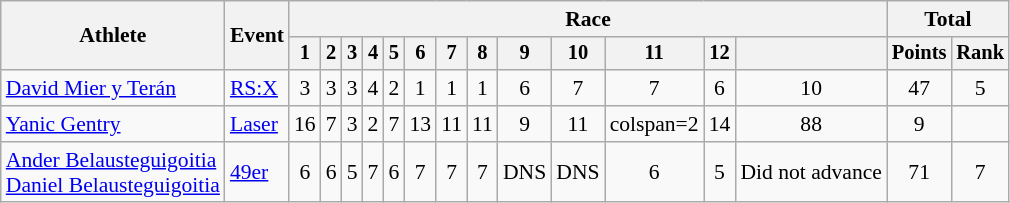<table class=wikitable style=font-size:90%;text-align:center>
<tr>
<th rowspan=2>Athlete</th>
<th rowspan=2>Event</th>
<th colspan=13>Race</th>
<th colspan=2>Total</th>
</tr>
<tr style=font-size:95%>
<th>1</th>
<th>2</th>
<th>3</th>
<th>4</th>
<th>5</th>
<th>6</th>
<th>7</th>
<th>8</th>
<th>9</th>
<th>10</th>
<th>11</th>
<th>12</th>
<th></th>
<th>Points</th>
<th>Rank</th>
</tr>
<tr>
<td align=left><a href='#'>David Mier y Terán</a></td>
<td align=left><a href='#'>RS:X</a></td>
<td>3</td>
<td>3</td>
<td>3</td>
<td>4</td>
<td>2</td>
<td>1</td>
<td>1</td>
<td>1</td>
<td>6</td>
<td>7</td>
<td>7</td>
<td>6</td>
<td>10</td>
<td>47</td>
<td>5</td>
</tr>
<tr>
<td align=left><a href='#'>Yanic Gentry</a></td>
<td align=left><a href='#'>Laser</a></td>
<td>16</td>
<td>7</td>
<td>3</td>
<td>2</td>
<td>7</td>
<td>13</td>
<td>11</td>
<td>11</td>
<td>9</td>
<td>11</td>
<td>colspan=2 </td>
<td>14</td>
<td>88</td>
<td>9</td>
</tr>
<tr>
<td align=left><a href='#'>Ander Belausteguigoitia</a><br><a href='#'>Daniel Belausteguigoitia</a></td>
<td align=left><a href='#'>49er</a></td>
<td>6</td>
<td>6</td>
<td>5</td>
<td>7</td>
<td>6</td>
<td>7</td>
<td>7</td>
<td>7</td>
<td>DNS</td>
<td>DNS</td>
<td>6</td>
<td>5</td>
<td>Did not advance</td>
<td>71</td>
<td>7</td>
</tr>
</table>
